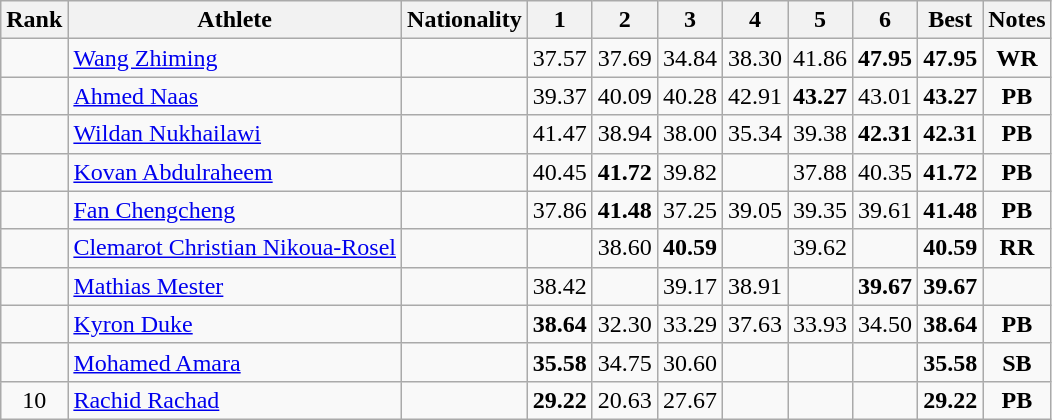<table class="wikitable sortable" style="text-align:center">
<tr>
<th>Rank</th>
<th>Athlete</th>
<th>Nationality</th>
<th width="25">1</th>
<th width="25">2</th>
<th width="25">3</th>
<th width="25">4</th>
<th width="25">5</th>
<th width="25">6</th>
<th>Best</th>
<th>Notes</th>
</tr>
<tr>
<td></td>
<td style="text-align:left;"><a href='#'>Wang Zhiming</a></td>
<td style="text-align:left;"></td>
<td>37.57</td>
<td>37.69</td>
<td>34.84</td>
<td>38.30</td>
<td>41.86</td>
<td><strong>47.95</strong></td>
<td><strong>47.95</strong></td>
<td><strong>WR</strong></td>
</tr>
<tr>
<td></td>
<td style="text-align:left;"><a href='#'>Ahmed Naas</a></td>
<td style="text-align:left;"></td>
<td>39.37</td>
<td>40.09</td>
<td>40.28</td>
<td>42.91</td>
<td><strong>43.27</strong></td>
<td>43.01</td>
<td><strong>43.27</strong></td>
<td><strong>PB</strong></td>
</tr>
<tr>
<td></td>
<td style="text-align:left;"><a href='#'>Wildan Nukhailawi</a></td>
<td style="text-align:left;"></td>
<td>41.47</td>
<td>38.94</td>
<td>38.00</td>
<td>35.34</td>
<td>39.38</td>
<td><strong>42.31</strong></td>
<td><strong>42.31</strong></td>
<td><strong>PB</strong></td>
</tr>
<tr>
<td></td>
<td style="text-align:left;"><a href='#'>Kovan Abdulraheem</a></td>
<td style="text-align:left;"></td>
<td>40.45</td>
<td><strong>41.72</strong></td>
<td>39.82</td>
<td></td>
<td>37.88</td>
<td>40.35</td>
<td><strong>41.72</strong></td>
<td><strong>PB</strong></td>
</tr>
<tr>
<td></td>
<td style="text-align:left;"><a href='#'>Fan Chengcheng</a></td>
<td style="text-align:left;"></td>
<td>37.86</td>
<td><strong>41.48</strong></td>
<td>37.25</td>
<td>39.05</td>
<td>39.35</td>
<td>39.61</td>
<td><strong>41.48</strong></td>
<td><strong>PB</strong></td>
</tr>
<tr>
<td></td>
<td style="text-align:left;"><a href='#'>Clemarot Christian Nikoua-Rosel</a></td>
<td style="text-align:left;"></td>
<td></td>
<td>38.60</td>
<td><strong>40.59</strong></td>
<td></td>
<td>39.62</td>
<td></td>
<td><strong>40.59</strong></td>
<td><strong>RR</strong></td>
</tr>
<tr>
<td></td>
<td style="text-align:left;"><a href='#'>Mathias Mester</a></td>
<td style="text-align:left;"></td>
<td>38.42</td>
<td></td>
<td>39.17</td>
<td>38.91</td>
<td></td>
<td><strong>39.67</strong></td>
<td><strong>39.67</strong></td>
<td></td>
</tr>
<tr>
<td></td>
<td style="text-align:left;"><a href='#'>Kyron Duke</a></td>
<td style="text-align:left;"></td>
<td><strong>38.64</strong></td>
<td>32.30</td>
<td>33.29</td>
<td>37.63</td>
<td>33.93</td>
<td>34.50</td>
<td><strong>38.64</strong></td>
<td><strong>PB</strong></td>
</tr>
<tr>
<td></td>
<td style="text-align:left;"><a href='#'>Mohamed Amara</a></td>
<td style="text-align:left;"></td>
<td><strong>35.58</strong></td>
<td>34.75</td>
<td>30.60</td>
<td></td>
<td></td>
<td></td>
<td><strong>35.58</strong></td>
<td><strong>SB</strong></td>
</tr>
<tr>
<td>10</td>
<td style="text-align:left;"><a href='#'>Rachid Rachad</a></td>
<td style="text-align:left;"></td>
<td><strong>29.22</strong></td>
<td>20.63</td>
<td>27.67</td>
<td></td>
<td></td>
<td></td>
<td><strong>29.22</strong></td>
<td><strong>PB</strong></td>
</tr>
</table>
